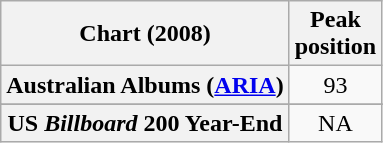<table class="wikitable sortable plainrowheaders">
<tr>
<th scope="col">Chart (2008)</th>
<th scope="col">Peak<br>position</th>
</tr>
<tr>
<th scope="row">Australian Albums (<a href='#'>ARIA</a>)</th>
<td style="text-align:center;">93</td>
</tr>
<tr>
</tr>
<tr>
</tr>
<tr>
</tr>
<tr>
</tr>
<tr>
</tr>
<tr>
</tr>
<tr>
<th scope="row">US <em>Billboard</em> 200 Year-End</th>
<td style="text-align:center;">NA</td>
</tr>
</table>
